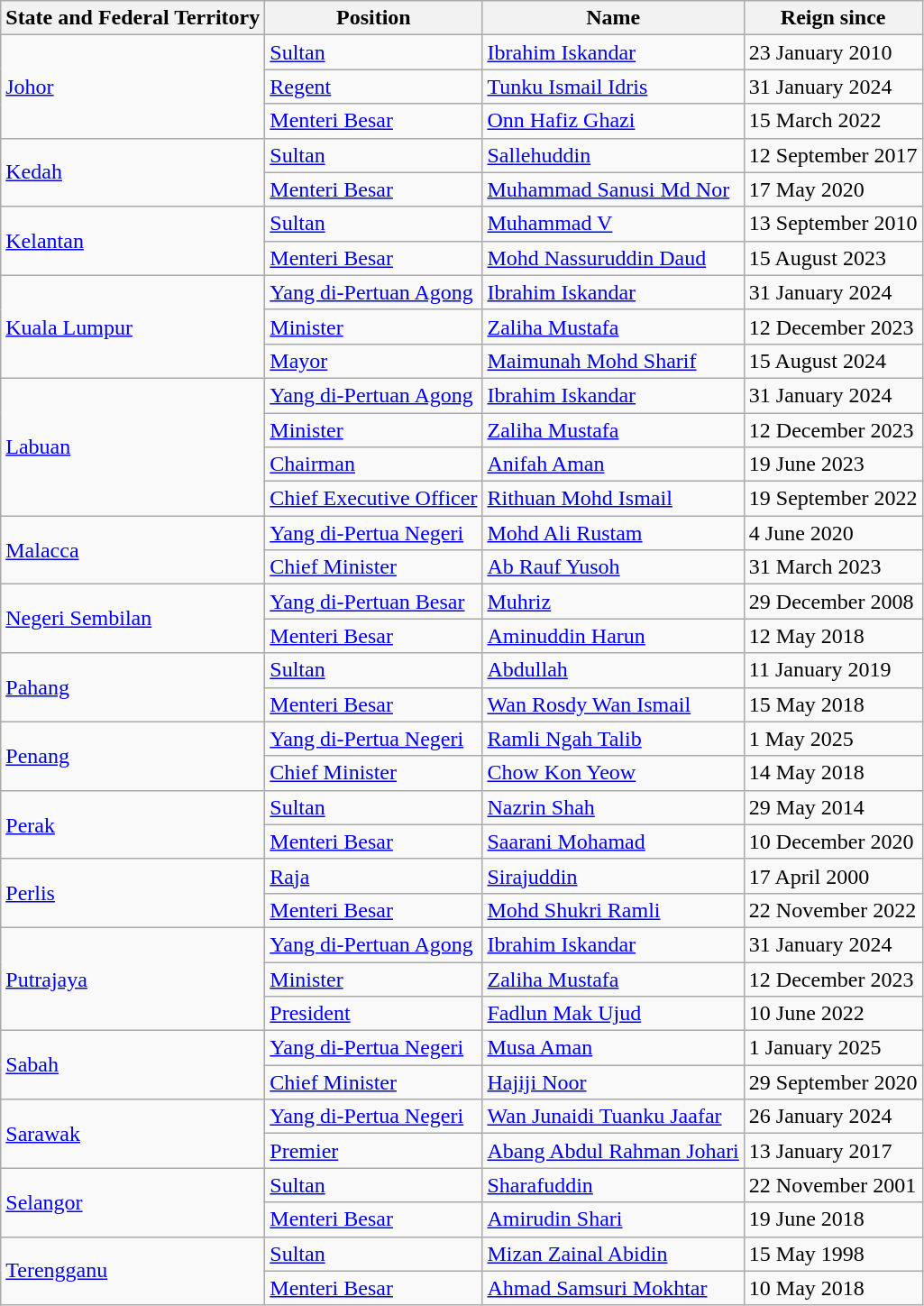<table class="wikitable">
<tr>
<th>State and Federal Territory</th>
<th>Position</th>
<th>Name</th>
<th>Reign since</th>
</tr>
<tr>
<td rowspan="3"> <a href='#'>Johor</a></td>
<td><a href='#'>Sultan</a></td>
<td><a href='#'>Ibrahim Iskandar</a></td>
<td>23 January 2010</td>
</tr>
<tr>
<td><a href='#'>Regent</a></td>
<td><a href='#'>Tunku Ismail Idris</a></td>
<td>31 January 2024</td>
</tr>
<tr>
<td><a href='#'>Menteri Besar</a></td>
<td><a href='#'>Onn Hafiz Ghazi</a></td>
<td>15 March 2022</td>
</tr>
<tr>
<td rowspan="2"> <a href='#'>Kedah</a></td>
<td><a href='#'>Sultan</a></td>
<td><a href='#'>Sallehuddin</a></td>
<td>12 September 2017</td>
</tr>
<tr>
<td><a href='#'>Menteri Besar</a></td>
<td><a href='#'>Muhammad Sanusi Md Nor</a></td>
<td>17 May 2020</td>
</tr>
<tr>
<td rowspan="2"> <a href='#'>Kelantan</a></td>
<td><a href='#'>Sultan</a></td>
<td><a href='#'>Muhammad V</a></td>
<td>13 September 2010</td>
</tr>
<tr>
<td><a href='#'>Menteri Besar</a></td>
<td><a href='#'>Mohd Nassuruddin Daud</a></td>
<td>15 August 2023</td>
</tr>
<tr>
<td rowspan="3"> <a href='#'>Kuala Lumpur</a></td>
<td><a href='#'>Yang di-Pertuan Agong</a></td>
<td><a href='#'>Ibrahim Iskandar</a></td>
<td>31 January 2024</td>
</tr>
<tr>
<td><a href='#'>Minister</a></td>
<td><a href='#'>Zaliha Mustafa</a></td>
<td>12 December 2023</td>
</tr>
<tr>
<td><a href='#'>Mayor</a></td>
<td><a href='#'>Maimunah Mohd Sharif</a></td>
<td>15 August 2024</td>
</tr>
<tr>
<td rowspan="4"> <a href='#'>Labuan</a></td>
<td><a href='#'>Yang di-Pertuan Agong</a></td>
<td><a href='#'>Ibrahim Iskandar</a></td>
<td>31 January 2024</td>
</tr>
<tr>
<td><a href='#'>Minister</a></td>
<td><a href='#'>Zaliha Mustafa</a></td>
<td>12 December 2023</td>
</tr>
<tr>
<td><a href='#'>Chairman</a></td>
<td><a href='#'>Anifah Aman</a></td>
<td>19 June 2023</td>
</tr>
<tr>
<td><a href='#'>Chief Executive Officer</a></td>
<td><a href='#'>Rithuan Mohd Ismail</a></td>
<td>19 September 2022</td>
</tr>
<tr>
<td rowspan="2"> <a href='#'>Malacca</a></td>
<td><a href='#'>Yang di-Pertua Negeri</a></td>
<td><a href='#'>Mohd Ali Rustam</a></td>
<td>4 June 2020</td>
</tr>
<tr>
<td><a href='#'>Chief Minister</a></td>
<td><a href='#'>Ab Rauf Yusoh</a></td>
<td>31 March 2023</td>
</tr>
<tr>
<td rowspan="2"> <a href='#'>Negeri Sembilan</a></td>
<td><a href='#'>Yang di-Pertuan Besar</a></td>
<td><a href='#'>Muhriz</a></td>
<td>29 December 2008</td>
</tr>
<tr>
<td><a href='#'>Menteri Besar</a></td>
<td><a href='#'>Aminuddin Harun</a></td>
<td>12 May 2018</td>
</tr>
<tr>
<td rowspan="2"> <a href='#'>Pahang</a></td>
<td><a href='#'>Sultan</a></td>
<td><a href='#'>Abdullah</a></td>
<td>11 January 2019</td>
</tr>
<tr>
<td><a href='#'>Menteri Besar</a></td>
<td><a href='#'>Wan Rosdy Wan Ismail</a></td>
<td>15 May 2018</td>
</tr>
<tr>
<td rowspan="2"> <a href='#'>Penang</a></td>
<td><a href='#'>Yang di-Pertua Negeri</a></td>
<td><a href='#'>Ramli Ngah Talib</a></td>
<td>1 May 2025</td>
</tr>
<tr>
<td><a href='#'>Chief Minister</a></td>
<td><a href='#'>Chow Kon Yeow</a></td>
<td>14 May 2018</td>
</tr>
<tr>
<td rowspan="2"> <a href='#'>Perak</a></td>
<td><a href='#'>Sultan</a></td>
<td><a href='#'>Nazrin Shah</a></td>
<td>29 May 2014</td>
</tr>
<tr>
<td><a href='#'>Menteri Besar</a></td>
<td><a href='#'>Saarani Mohamad</a></td>
<td>10 December 2020</td>
</tr>
<tr>
<td rowspan="2"> <a href='#'>Perlis</a></td>
<td><a href='#'>Raja</a></td>
<td><a href='#'>Sirajuddin</a></td>
<td>17 April 2000</td>
</tr>
<tr>
<td><a href='#'>Menteri Besar</a></td>
<td><a href='#'>Mohd Shukri Ramli</a></td>
<td>22 November 2022</td>
</tr>
<tr>
<td rowspan="3"> <a href='#'>Putrajaya</a></td>
<td><a href='#'>Yang di-Pertuan Agong</a></td>
<td><a href='#'>Ibrahim Iskandar</a></td>
<td>31 January 2024</td>
</tr>
<tr>
<td><a href='#'>Minister</a></td>
<td><a href='#'>Zaliha Mustafa</a></td>
<td>12 December 2023</td>
</tr>
<tr>
<td><a href='#'>President</a></td>
<td><a href='#'>Fadlun Mak Ujud</a></td>
<td>10 June 2022</td>
</tr>
<tr>
<td rowspan="2"> <a href='#'>Sabah</a></td>
<td><a href='#'>Yang di-Pertua Negeri</a></td>
<td><a href='#'>Musa Aman</a></td>
<td>1 January 2025</td>
</tr>
<tr>
<td><a href='#'>Chief Minister</a></td>
<td><a href='#'>Hajiji Noor</a></td>
<td>29 September 2020</td>
</tr>
<tr>
<td rowspan="2"> <a href='#'>Sarawak</a></td>
<td><a href='#'>Yang di-Pertua Negeri</a></td>
<td><a href='#'>Wan Junaidi Tuanku Jaafar</a></td>
<td>26 January 2024</td>
</tr>
<tr>
<td><a href='#'>Premier</a></td>
<td><a href='#'>Abang Abdul Rahman Johari</a></td>
<td>13 January 2017</td>
</tr>
<tr>
<td rowspan="2"> <a href='#'>Selangor</a></td>
<td><a href='#'>Sultan</a></td>
<td><a href='#'>Sharafuddin</a></td>
<td>22 November 2001</td>
</tr>
<tr>
<td><a href='#'>Menteri Besar</a></td>
<td><a href='#'>Amirudin Shari</a></td>
<td>19 June 2018</td>
</tr>
<tr>
<td rowspan="2"> <a href='#'>Terengganu</a></td>
<td><a href='#'>Sultan</a></td>
<td><a href='#'>Mizan Zainal Abidin</a></td>
<td>15 May 1998</td>
</tr>
<tr>
<td><a href='#'>Menteri Besar</a></td>
<td><a href='#'>Ahmad Samsuri Mokhtar</a></td>
<td>10 May 2018</td>
</tr>
</table>
